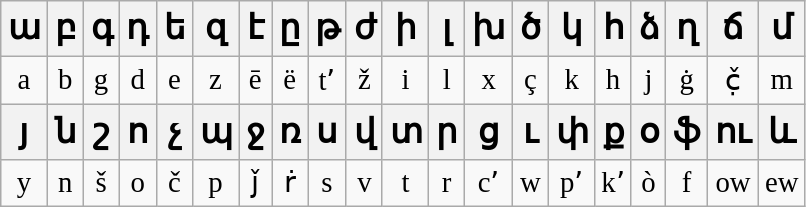<table class="wikitable" style="line-height:normal;text-align:center">
<tr style="font-size:1.4em">
<th>ա</th>
<th>բ</th>
<th>գ</th>
<th>դ</th>
<th>ե</th>
<th>զ</th>
<th>է</th>
<th>ը</th>
<th>թ</th>
<th>ժ</th>
<th>ի</th>
<th>լ</th>
<th>խ</th>
<th>ծ</th>
<th>կ</th>
<th>հ</th>
<th>ձ</th>
<th>ղ</th>
<th>ճ</th>
<th>մ</th>
</tr>
<tr style="font-size:1.2em">
<td>a</td>
<td>b</td>
<td>g</td>
<td>d</td>
<td>e</td>
<td>z</td>
<td>ē</td>
<td>ë</td>
<td>tʼ</td>
<td>ž</td>
<td>i</td>
<td>l</td>
<td>x</td>
<td>ç</td>
<td>k</td>
<td>h</td>
<td>j</td>
<td>ġ</td>
<td>č̣</td>
<td>m</td>
</tr>
<tr style="font-size:1.4em">
<th>յ</th>
<th>ն</th>
<th>շ</th>
<th>ո</th>
<th>չ</th>
<th>պ</th>
<th>ջ</th>
<th>ռ</th>
<th>ս</th>
<th>վ</th>
<th>տ</th>
<th>ր</th>
<th>ց</th>
<th>ւ</th>
<th>փ</th>
<th>ք</th>
<th>օ</th>
<th>ֆ</th>
<th>ու</th>
<th>և</th>
</tr>
<tr style="font-size:1.2em">
<td>y</td>
<td>n</td>
<td>š</td>
<td>o</td>
<td>č</td>
<td>p</td>
<td>ǰ</td>
<td>ṙ</td>
<td>s</td>
<td>v</td>
<td>t</td>
<td>r</td>
<td>cʼ</td>
<td>w</td>
<td>pʼ</td>
<td>kʼ</td>
<td>ò</td>
<td>f</td>
<td>ow</td>
<td>ew</td>
</tr>
</table>
